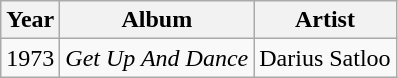<table class="wikitable">
<tr>
<th style="width:1em;">Year</th>
<th>Album</th>
<th>Artist</th>
</tr>
<tr>
<td>1973</td>
<td><em>Get Up And Dance</em> </td>
<td>Darius Satloo</td>
</tr>
</table>
